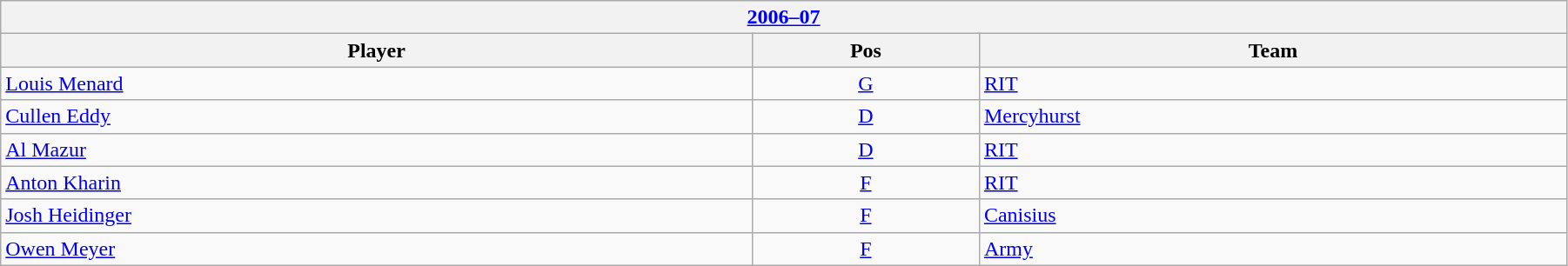<table class="wikitable" width=95%>
<tr>
<th colspan=3><a href='#'>2006–07</a></th>
</tr>
<tr>
<th>Player</th>
<th>Pos</th>
<th>Team</th>
</tr>
<tr>
<td><a href='#'>Louis Menard</a></td>
<td style="text-align:center;"><a href='#'>G</a></td>
<td><a href='#'>RIT</a></td>
</tr>
<tr>
<td><a href='#'>Cullen Eddy</a></td>
<td style="text-align:center;"><a href='#'>D</a></td>
<td><a href='#'>Mercyhurst</a></td>
</tr>
<tr>
<td><a href='#'>Al Mazur</a></td>
<td style="text-align:center;"><a href='#'>D</a></td>
<td><a href='#'>RIT</a></td>
</tr>
<tr>
<td><a href='#'>Anton Kharin</a></td>
<td style="text-align:center;"><a href='#'>F</a></td>
<td><a href='#'>RIT</a></td>
</tr>
<tr>
<td><a href='#'>Josh Heidinger</a></td>
<td style="text-align:center;"><a href='#'>F</a></td>
<td><a href='#'>Canisius</a></td>
</tr>
<tr>
<td><a href='#'>Owen Meyer</a></td>
<td style="text-align:center;"><a href='#'>F</a></td>
<td><a href='#'>Army</a></td>
</tr>
</table>
